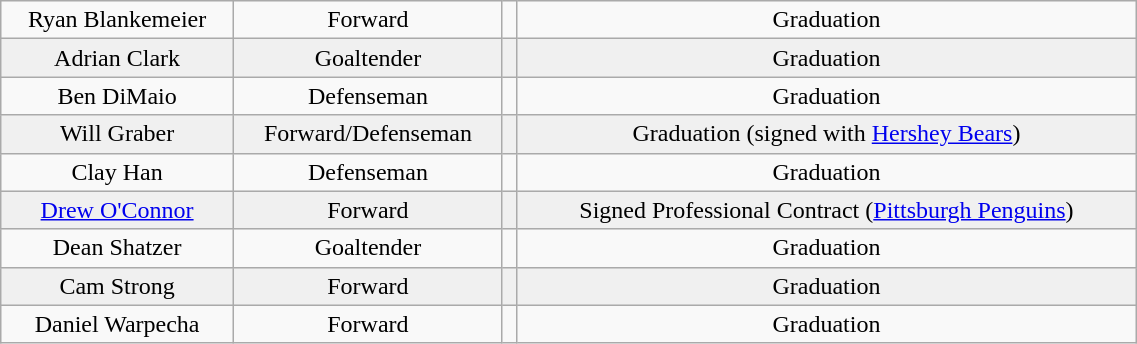<table class="wikitable" width="60%">
<tr align="center" bgcolor="">
<td>Ryan Blankemeier</td>
<td>Forward</td>
<td></td>
<td>Graduation</td>
</tr>
<tr align="center" bgcolor="f0f0f0">
<td>Adrian Clark</td>
<td>Goaltender</td>
<td></td>
<td>Graduation</td>
</tr>
<tr align="center" bgcolor="">
<td>Ben DiMaio</td>
<td>Defenseman</td>
<td></td>
<td>Graduation</td>
</tr>
<tr align="center" bgcolor="f0f0f0">
<td>Will Graber</td>
<td>Forward/Defenseman</td>
<td></td>
<td>Graduation (signed with <a href='#'>Hershey Bears</a>)</td>
</tr>
<tr align="center" bgcolor="">
<td>Clay Han</td>
<td>Defenseman</td>
<td></td>
<td>Graduation</td>
</tr>
<tr align="center" bgcolor="f0f0f0">
<td><a href='#'>Drew O'Connor</a></td>
<td>Forward</td>
<td></td>
<td>Signed Professional Contract (<a href='#'>Pittsburgh Penguins</a>)</td>
</tr>
<tr align="center" bgcolor="">
<td>Dean Shatzer</td>
<td>Goaltender</td>
<td></td>
<td>Graduation</td>
</tr>
<tr align="center" bgcolor="f0f0f0">
<td>Cam Strong</td>
<td>Forward</td>
<td></td>
<td>Graduation</td>
</tr>
<tr align="center" bgcolor="">
<td>Daniel Warpecha</td>
<td>Forward</td>
<td></td>
<td>Graduation</td>
</tr>
</table>
